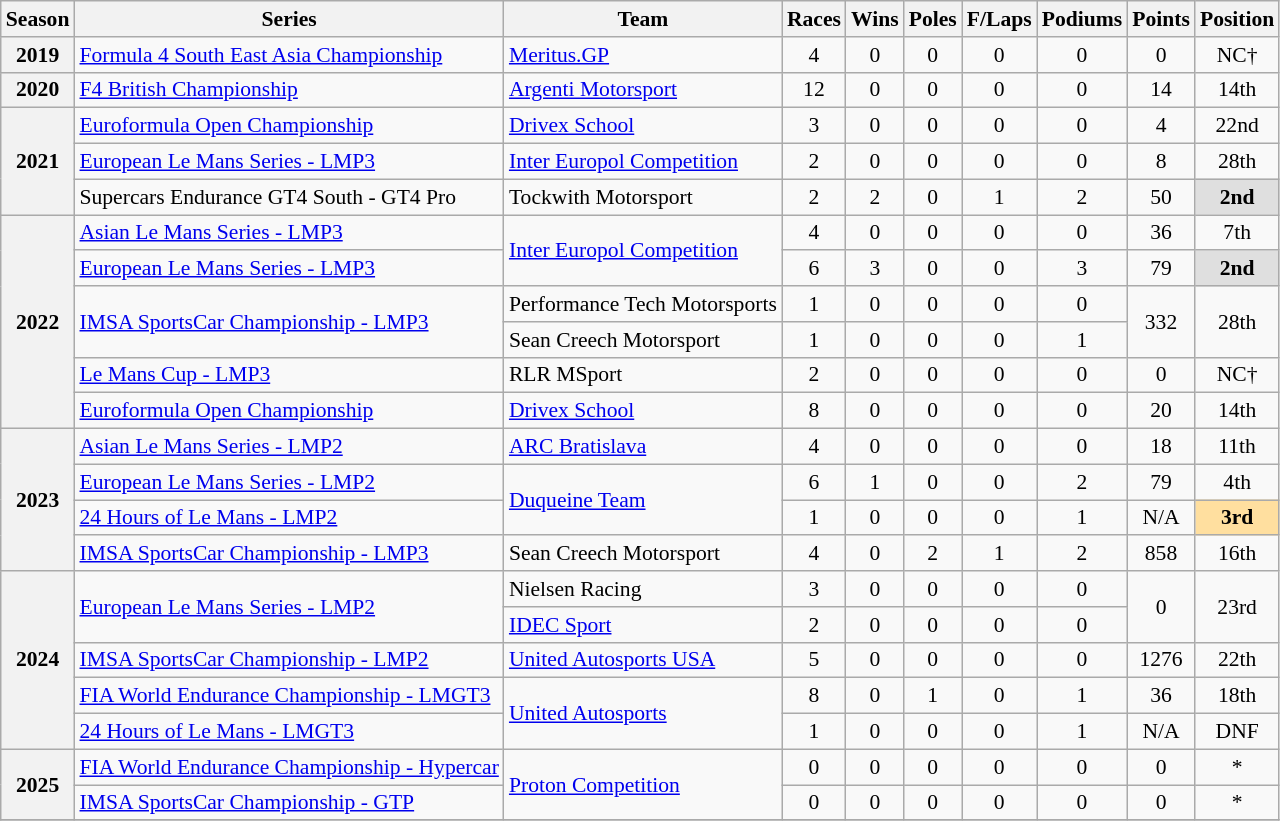<table class="wikitable" style="font-size: 90%; text-align:center">
<tr>
<th>Season</th>
<th>Series</th>
<th>Team</th>
<th>Races</th>
<th>Wins</th>
<th>Poles</th>
<th>F/Laps</th>
<th>Podiums</th>
<th>Points</th>
<th>Position</th>
</tr>
<tr>
<th>2019</th>
<td align=left><a href='#'>Formula 4 South East Asia Championship</a></td>
<td align=left><a href='#'>Meritus.GP</a></td>
<td>4</td>
<td>0</td>
<td>0</td>
<td>0</td>
<td>0</td>
<td>0</td>
<td>NC†</td>
</tr>
<tr>
<th>2020</th>
<td align=left><a href='#'>F4 British Championship</a></td>
<td align=left><a href='#'>Argenti Motorsport</a></td>
<td>12</td>
<td>0</td>
<td>0</td>
<td>0</td>
<td>0</td>
<td>14</td>
<td>14th</td>
</tr>
<tr>
<th rowspan=3>2021</th>
<td align=left><a href='#'>Euroformula Open Championship</a></td>
<td align=left><a href='#'>Drivex School</a></td>
<td>3</td>
<td>0</td>
<td>0</td>
<td>0</td>
<td>0</td>
<td>4</td>
<td>22nd</td>
</tr>
<tr>
<td align=left><a href='#'>European Le Mans Series - LMP3</a></td>
<td align=left><a href='#'>Inter Europol Competition</a></td>
<td>2</td>
<td>0</td>
<td>0</td>
<td>0</td>
<td>0</td>
<td>8</td>
<td>28th</td>
</tr>
<tr>
<td align=left>Supercars Endurance GT4 South - GT4 Pro</td>
<td align=left>Tockwith Motorsport</td>
<td>2</td>
<td>2</td>
<td>0</td>
<td>1</td>
<td>2</td>
<td>50</td>
<td style="background:#DFDFDF;"><strong>2nd</strong></td>
</tr>
<tr>
<th rowspan="6">2022</th>
<td align=left><a href='#'>Asian Le Mans Series - LMP3</a></td>
<td align=left rowspan="2"><a href='#'>Inter Europol Competition</a></td>
<td>4</td>
<td>0</td>
<td>0</td>
<td>0</td>
<td>0</td>
<td>36</td>
<td>7th</td>
</tr>
<tr>
<td align=left><a href='#'>European Le Mans Series - LMP3</a></td>
<td>6</td>
<td>3</td>
<td>0</td>
<td>0</td>
<td>3</td>
<td>79</td>
<td style="background:#DFDFDF;"><strong>2nd</strong></td>
</tr>
<tr>
<td rowspan="2" align="left"><a href='#'>IMSA SportsCar Championship - LMP3</a></td>
<td align=left>Performance Tech Motorsports</td>
<td>1</td>
<td>0</td>
<td>0</td>
<td>0</td>
<td>0</td>
<td rowspan="2">332</td>
<td rowspan="2">28th</td>
</tr>
<tr>
<td align=left>Sean Creech Motorsport</td>
<td>1</td>
<td>0</td>
<td>0</td>
<td>0</td>
<td>1</td>
</tr>
<tr>
<td align=left><a href='#'>Le Mans Cup - LMP3</a></td>
<td align=left>RLR MSport</td>
<td>2</td>
<td>0</td>
<td>0</td>
<td>0</td>
<td>0</td>
<td>0</td>
<td>NC†</td>
</tr>
<tr>
<td align=left><a href='#'>Euroformula Open Championship</a></td>
<td align=left><a href='#'>Drivex School</a></td>
<td>8</td>
<td>0</td>
<td>0</td>
<td>0</td>
<td>0</td>
<td>20</td>
<td>14th</td>
</tr>
<tr>
<th rowspan="4">2023</th>
<td align="left"><a href='#'>Asian Le Mans Series - LMP2</a></td>
<td align="left"><a href='#'>ARC Bratislava</a></td>
<td>4</td>
<td>0</td>
<td>0</td>
<td>0</td>
<td>0</td>
<td>18</td>
<td>11th</td>
</tr>
<tr>
<td align=left><a href='#'>European Le Mans Series - LMP2</a></td>
<td rowspan="2" align="left"><a href='#'>Duqueine Team</a></td>
<td>6</td>
<td>1</td>
<td>0</td>
<td>0</td>
<td>2</td>
<td>79</td>
<td>4th</td>
</tr>
<tr>
<td align=left><a href='#'>24 Hours of Le Mans - LMP2</a></td>
<td>1</td>
<td>0</td>
<td>0</td>
<td>0</td>
<td>1</td>
<td>N/A</td>
<td style="background:#FFDF9F;"><strong>3rd</strong></td>
</tr>
<tr>
<td align="left"><a href='#'>IMSA SportsCar Championship - LMP3</a></td>
<td align="left">Sean Creech Motorsport</td>
<td>4</td>
<td>0</td>
<td>2</td>
<td>1</td>
<td>2</td>
<td>858</td>
<td>16th</td>
</tr>
<tr>
<th rowspan="5">2024</th>
<td rowspan="2" align="left"><a href='#'>European Le Mans Series - LMP2</a></td>
<td align=left>Nielsen Racing</td>
<td>3</td>
<td>0</td>
<td>0</td>
<td>0</td>
<td>0</td>
<td rowspan="2">0</td>
<td rowspan="2">23rd</td>
</tr>
<tr>
<td align=left><a href='#'>IDEC Sport</a></td>
<td>2</td>
<td>0</td>
<td>0</td>
<td>0</td>
<td>0</td>
</tr>
<tr>
<td align=left><a href='#'>IMSA SportsCar Championship - LMP2</a></td>
<td align=left><a href='#'>United Autosports USA</a></td>
<td>5</td>
<td>0</td>
<td>0</td>
<td>0</td>
<td>0</td>
<td>1276</td>
<td>22th</td>
</tr>
<tr>
<td align=left><a href='#'>FIA World Endurance Championship - LMGT3</a></td>
<td align=left rowspan="2"><a href='#'>United Autosports</a></td>
<td>8</td>
<td>0</td>
<td>1</td>
<td>0</td>
<td>1</td>
<td>36</td>
<td>18th</td>
</tr>
<tr>
<td align=left><a href='#'>24 Hours of Le Mans - LMGT3</a></td>
<td>1</td>
<td>0</td>
<td>0</td>
<td>0</td>
<td>1</td>
<td>N/A</td>
<td>DNF</td>
</tr>
<tr>
<th rowspan="2">2025</th>
<td align=left><a href='#'>FIA World Endurance Championship - Hypercar</a></td>
<td rowspan="2" align="left"><a href='#'>Proton Competition</a></td>
<td>0</td>
<td>0</td>
<td>0</td>
<td>0</td>
<td>0</td>
<td>0</td>
<td>*</td>
</tr>
<tr>
<td align=left><a href='#'>IMSA SportsCar Championship - GTP</a></td>
<td>0</td>
<td>0</td>
<td>0</td>
<td>0</td>
<td>0</td>
<td>0</td>
<td>*</td>
</tr>
<tr>
</tr>
</table>
